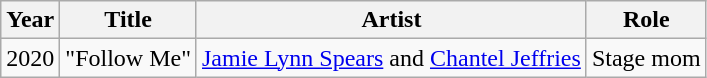<table class="wikitable">
<tr>
<th>Year</th>
<th>Title</th>
<th>Artist</th>
<th>Role</th>
</tr>
<tr>
<td>2020</td>
<td>"Follow Me"</td>
<td><a href='#'>Jamie Lynn Spears</a> and <a href='#'>Chantel Jeffries</a></td>
<td>Stage mom</td>
</tr>
</table>
